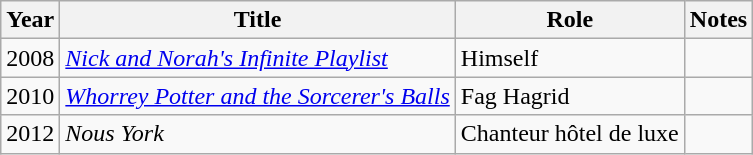<table class="wikitable sortable">
<tr>
<th>Year</th>
<th>Title</th>
<th>Role</th>
<th class="unsortable">Notes</th>
</tr>
<tr>
<td>2008</td>
<td><em><a href='#'>Nick and Norah's Infinite Playlist</a></em></td>
<td>Himself</td>
<td></td>
</tr>
<tr>
<td>2010</td>
<td><em><a href='#'>Whorrey Potter and the Sorcerer's Balls</a></em></td>
<td>Fag Hagrid</td>
<td></td>
</tr>
<tr>
<td>2012</td>
<td><em>Nous York</em></td>
<td>Chanteur hôtel de luxe</td>
<td></td>
</tr>
</table>
